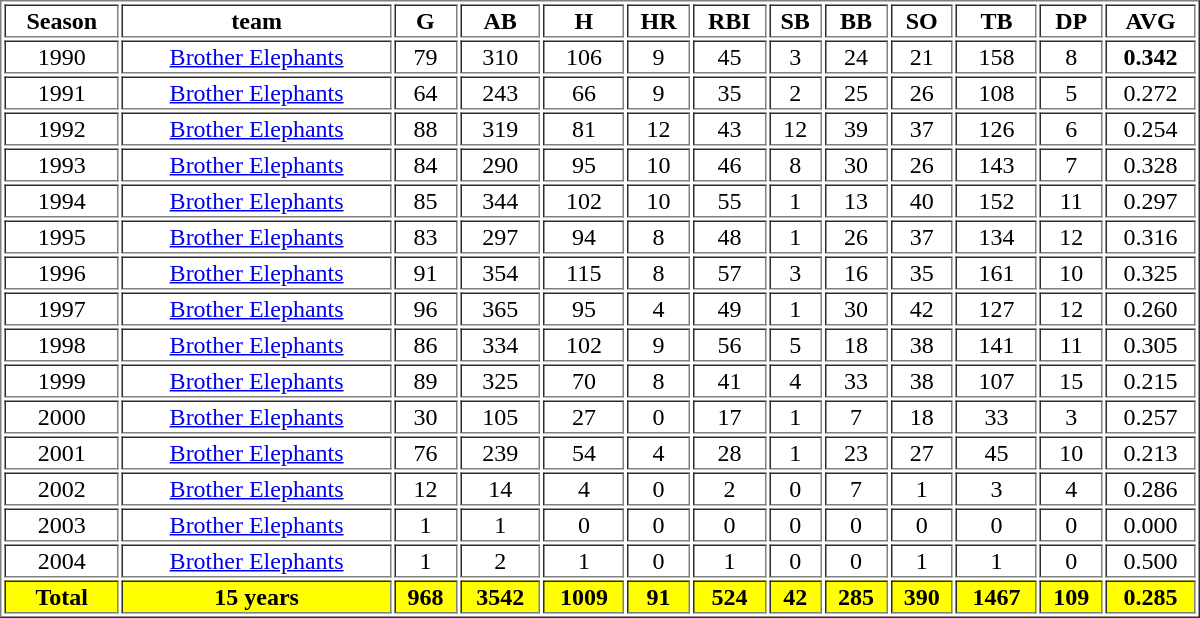<table Border=1 WIDTH=800PX>
<tr align=center>
<th>Season</th>
<th>team</th>
<th>G</th>
<th>AB</th>
<th>H</th>
<th>HR</th>
<th>RBI</th>
<th>SB</th>
<th>BB</th>
<th>SO</th>
<th>TB</th>
<th>DP</th>
<th>AVG</th>
</tr>
<tr align=center>
<td>1990</td>
<td><a href='#'>Brother Elephants</a></td>
<td>79</td>
<td>310</td>
<td>106</td>
<td>9</td>
<td>45</td>
<td>3</td>
<td>24</td>
<td>21</td>
<td>158</td>
<td>8</td>
<td><strong>0.342</strong></td>
</tr>
<tr align=center>
<td>1991</td>
<td><a href='#'>Brother Elephants</a></td>
<td>64</td>
<td>243</td>
<td>66</td>
<td>9</td>
<td>35</td>
<td>2</td>
<td>25</td>
<td>26</td>
<td>108</td>
<td>5</td>
<td>0.272</td>
</tr>
<tr align=center>
<td>1992</td>
<td><a href='#'>Brother Elephants</a></td>
<td>88</td>
<td>319</td>
<td>81</td>
<td>12</td>
<td>43</td>
<td>12</td>
<td>39</td>
<td>37</td>
<td>126</td>
<td>6</td>
<td>0.254</td>
</tr>
<tr align=center>
<td>1993</td>
<td><a href='#'>Brother Elephants</a></td>
<td>84</td>
<td>290</td>
<td>95</td>
<td>10</td>
<td>46</td>
<td>8</td>
<td>30</td>
<td>26</td>
<td>143</td>
<td>7</td>
<td>0.328</td>
</tr>
<tr align=center>
<td>1994</td>
<td><a href='#'>Brother Elephants</a></td>
<td>85</td>
<td>344</td>
<td>102</td>
<td>10</td>
<td>55</td>
<td>1</td>
<td>13</td>
<td>40</td>
<td>152</td>
<td>11</td>
<td>0.297</td>
</tr>
<tr align=center>
<td>1995</td>
<td><a href='#'>Brother Elephants</a></td>
<td>83</td>
<td>297</td>
<td>94</td>
<td>8</td>
<td>48</td>
<td>1</td>
<td>26</td>
<td>37</td>
<td>134</td>
<td>12</td>
<td>0.316</td>
</tr>
<tr align=center>
<td>1996</td>
<td><a href='#'>Brother Elephants</a></td>
<td>91</td>
<td>354</td>
<td>115</td>
<td>8</td>
<td>57</td>
<td>3</td>
<td>16</td>
<td>35</td>
<td>161</td>
<td>10</td>
<td>0.325</td>
</tr>
<tr align=center>
<td>1997</td>
<td><a href='#'>Brother Elephants</a></td>
<td>96</td>
<td>365</td>
<td>95</td>
<td>4</td>
<td>49</td>
<td>1</td>
<td>30</td>
<td>42</td>
<td>127</td>
<td>12</td>
<td>0.260</td>
</tr>
<tr align=center>
<td>1998</td>
<td><a href='#'>Brother Elephants</a></td>
<td>86</td>
<td>334</td>
<td>102</td>
<td>9</td>
<td>56</td>
<td>5</td>
<td>18</td>
<td>38</td>
<td>141</td>
<td>11</td>
<td>0.305</td>
</tr>
<tr align=center>
<td>1999</td>
<td><a href='#'>Brother Elephants</a></td>
<td>89</td>
<td>325</td>
<td>70</td>
<td>8</td>
<td>41</td>
<td>4</td>
<td>33</td>
<td>38</td>
<td>107</td>
<td>15</td>
<td>0.215</td>
</tr>
<tr align=center>
<td>2000</td>
<td><a href='#'>Brother Elephants</a></td>
<td>30</td>
<td>105</td>
<td>27</td>
<td>0</td>
<td>17</td>
<td>1</td>
<td>7</td>
<td>18</td>
<td>33</td>
<td>3</td>
<td>0.257</td>
</tr>
<tr align=center>
<td>2001</td>
<td><a href='#'>Brother Elephants</a></td>
<td>76</td>
<td>239</td>
<td>54</td>
<td>4</td>
<td>28</td>
<td>1</td>
<td>23</td>
<td>27</td>
<td>45</td>
<td>10</td>
<td>0.213</td>
</tr>
<tr align=center>
<td>2002</td>
<td><a href='#'>Brother Elephants</a></td>
<td>12</td>
<td>14</td>
<td>4</td>
<td>0</td>
<td>2</td>
<td>0</td>
<td>7</td>
<td>1</td>
<td>3</td>
<td>4</td>
<td 0>0.286</td>
</tr>
<tr align=center>
<td>2003</td>
<td><a href='#'>Brother Elephants</a></td>
<td>1</td>
<td>1</td>
<td>0</td>
<td>0</td>
<td>0</td>
<td>0</td>
<td>0</td>
<td>0</td>
<td>0</td>
<td>0</td>
<td>0.000</td>
</tr>
<tr align=center>
<td>2004</td>
<td><a href='#'>Brother Elephants</a></td>
<td>1</td>
<td>2</td>
<td>1</td>
<td>0</td>
<td>1</td>
<td>0</td>
<td>0</td>
<td>1</td>
<td>1</td>
<td>0</td>
<td>0.500</td>
</tr>
<tr align=center style="color:black; background-color:yellow">
<th>Total</th>
<th>15 years</th>
<th>968</th>
<th>3542</th>
<th>1009</th>
<th>91</th>
<th>524</th>
<th>42</th>
<th>285</th>
<th>390</th>
<th>1467</th>
<th>109</th>
<th>0.285</th>
</tr>
</table>
